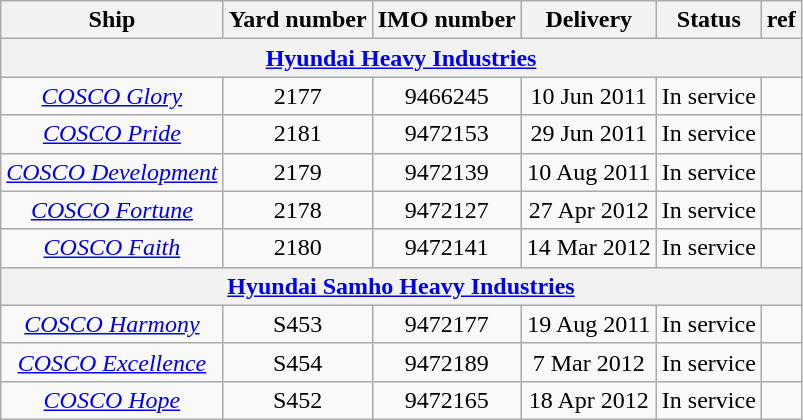<table class="wikitable" style="text-align:center">
<tr>
<th>Ship</th>
<th>Yard number</th>
<th>IMO number</th>
<th>Delivery</th>
<th>Status</th>
<th>ref</th>
</tr>
<tr>
<th colspan="6"><a href='#'>Hyundai Heavy Industries</a></th>
</tr>
<tr>
<td><em><a href='#'>COSCO Glory</a></em></td>
<td>2177</td>
<td>9466245</td>
<td>10 Jun 2011</td>
<td>In service</td>
<td></td>
</tr>
<tr>
<td><em><a href='#'>COSCO Pride</a></em></td>
<td>2181</td>
<td>9472153</td>
<td>29 Jun 2011</td>
<td>In service</td>
<td></td>
</tr>
<tr>
<td><em><a href='#'>COSCO Development</a></em></td>
<td>2179</td>
<td>9472139</td>
<td>10 Aug 2011</td>
<td>In service</td>
<td></td>
</tr>
<tr>
<td><em><a href='#'>COSCO Fortune</a></em></td>
<td>2178</td>
<td>9472127</td>
<td>27 Apr 2012</td>
<td>In service</td>
<td></td>
</tr>
<tr>
<td><em><a href='#'>COSCO Faith</a></em></td>
<td>2180</td>
<td>9472141</td>
<td>14 Mar 2012</td>
<td>In service</td>
<td></td>
</tr>
<tr>
<th colspan="6"><a href='#'>Hyundai Samho Heavy Industries</a></th>
</tr>
<tr>
<td><em><a href='#'>COSCO Harmony</a></em></td>
<td>S453</td>
<td>9472177</td>
<td>19 Aug 2011</td>
<td>In service</td>
<td></td>
</tr>
<tr>
<td><em><a href='#'>COSCO Excellence</a></em></td>
<td>S454</td>
<td>9472189</td>
<td>7 Mar 2012</td>
<td>In service</td>
<td></td>
</tr>
<tr>
<td><em><a href='#'>COSCO Hope</a></em></td>
<td>S452</td>
<td>9472165</td>
<td>18 Apr 2012</td>
<td>In service</td>
<td></td>
</tr>
</table>
